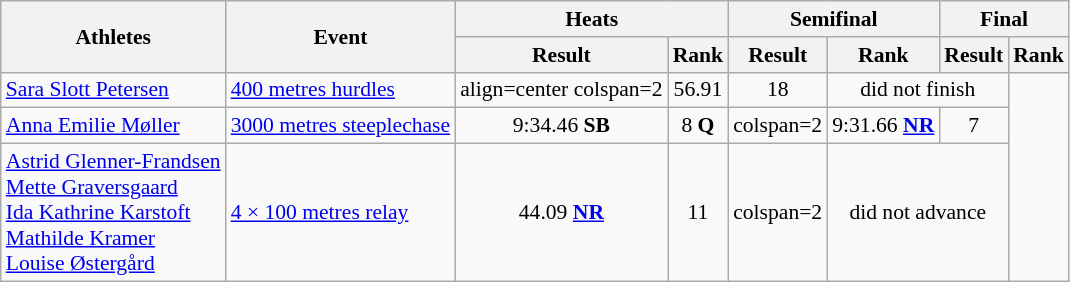<table class="wikitable" border="1" style="font-size:90%">
<tr>
<th rowspan="2">Athletes</th>
<th rowspan="2">Event</th>
<th colspan="2">Heats</th>
<th colspan="2">Semifinal</th>
<th colspan="2">Final</th>
</tr>
<tr>
<th>Result</th>
<th>Rank</th>
<th>Result</th>
<th>Rank</th>
<th>Result</th>
<th>Rank</th>
</tr>
<tr>
<td><a href='#'>Sara Slott Petersen</a></td>
<td><a href='#'>400 metres hurdles</a></td>
<td>align=center colspan=2 </td>
<td align=center>56.91</td>
<td align=center>18</td>
<td align=center colspan=2>did not finish</td>
</tr>
<tr>
<td><a href='#'>Anna Emilie Møller</a></td>
<td><a href='#'>3000 metres steeplechase</a></td>
<td align=center>9:34.46 <strong>SB</strong></td>
<td align=center>8 <strong>Q</strong></td>
<td>colspan=2</td>
<td align=center>9:31.66 <strong><a href='#'>NR</a></strong></td>
<td align=center>7</td>
</tr>
<tr>
<td><a href='#'>Astrid Glenner-Frandsen</a><br><a href='#'>Mette Graversgaard</a><br><a href='#'>Ida Kathrine Karstoft</a><br><a href='#'>Mathilde Kramer</a><br><a href='#'>Louise Østergård</a></td>
<td><a href='#'>4 × 100 metres relay</a></td>
<td align=center>44.09 <strong><a href='#'>NR</a></strong></td>
<td align=center>11</td>
<td>colspan=2</td>
<td align=center colspan=2>did not advance</td>
</tr>
</table>
